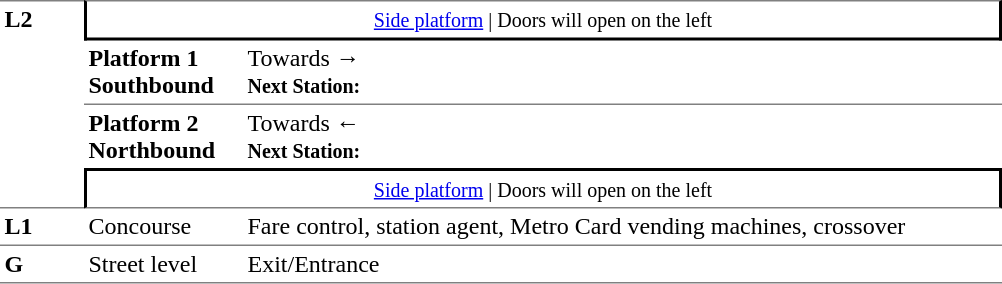<table table border=0 cellspacing=0 cellpadding=3>
<tr>
<td style="border-top:solid 1px grey;border-bottom:solid 1px grey;" width=50 rowspan=4 valign=top><strong>L2</strong></td>
<td style="border-top:solid 1px grey;border-right:solid 2px black;border-left:solid 2px black;border-bottom:solid 2px black;text-align:center;" colspan=2><small><a href='#'>Side platform</a> | Doors will open on the left </small></td>
</tr>
<tr>
<td style="border-bottom:solid 1px grey;" width=100><span><strong>Platform 1</strong><br><strong>Southbound</strong></span></td>
<td style="border-bottom:solid 1px grey;" width=500>Towards → <br><small><strong>Next Station:</strong> </small></td>
</tr>
<tr>
<td><span><strong>Platform 2</strong><br><strong>Northbound</strong></span></td>
<td><span></span>Towards ← <br><small><strong>Next Station:</strong> </small></td>
</tr>
<tr>
<td style="border-top:solid 2px black;border-right:solid 2px black;border-left:solid 2px black;border-bottom:solid 1px grey;text-align:center;" colspan=2><small><a href='#'>Side platform</a> | Doors will open on the left </small></td>
</tr>
<tr>
<td valign=top><strong>L1</strong></td>
<td valign=top>Concourse</td>
<td valign=top>Fare control, station agent, Metro Card vending machines, crossover</td>
</tr>
<tr>
<td style="border-bottom:solid 1px grey;border-top:solid 1px grey;" width=50 valign=top><strong>G</strong></td>
<td style="border-top:solid 1px grey;border-bottom:solid 1px grey;" width=100 valign=top>Street level</td>
<td style="border-top:solid 1px grey;border-bottom:solid 1px grey;" width=500 valign=top>Exit/Entrance</td>
</tr>
</table>
